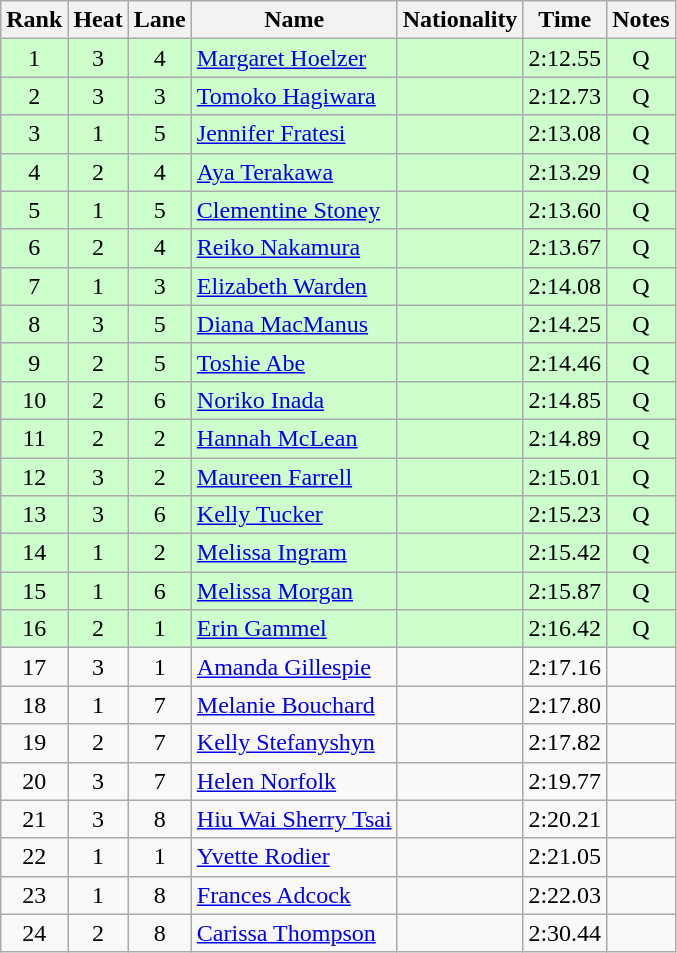<table class="wikitable sortable" style="text-align:center">
<tr>
<th>Rank</th>
<th>Heat</th>
<th>Lane</th>
<th>Name</th>
<th>Nationality</th>
<th>Time</th>
<th>Notes</th>
</tr>
<tr bgcolor=ccffcc>
<td>1</td>
<td>3</td>
<td>4</td>
<td align=left><a href='#'>Margaret Hoelzer</a></td>
<td align=left></td>
<td>2:12.55</td>
<td>Q</td>
</tr>
<tr bgcolor=ccffcc>
<td>2</td>
<td>3</td>
<td>3</td>
<td align=left><a href='#'>Tomoko Hagiwara</a></td>
<td align=left></td>
<td>2:12.73</td>
<td>Q</td>
</tr>
<tr bgcolor=ccffcc>
<td>3</td>
<td>1</td>
<td>5</td>
<td align=left><a href='#'>Jennifer Fratesi</a></td>
<td align=left></td>
<td>2:13.08</td>
<td>Q</td>
</tr>
<tr bgcolor=ccffcc>
<td>4</td>
<td>2</td>
<td>4</td>
<td align=left><a href='#'>Aya Terakawa</a></td>
<td align=left></td>
<td>2:13.29</td>
<td>Q</td>
</tr>
<tr bgcolor=ccffcc>
<td>5</td>
<td>1</td>
<td>5</td>
<td align=left><a href='#'>Clementine Stoney</a></td>
<td align=left></td>
<td>2:13.60</td>
<td>Q</td>
</tr>
<tr bgcolor=ccffcc>
<td>6</td>
<td>2</td>
<td>4</td>
<td align=left><a href='#'>Reiko Nakamura</a></td>
<td align=left></td>
<td>2:13.67</td>
<td>Q</td>
</tr>
<tr bgcolor=ccffcc>
<td>7</td>
<td>1</td>
<td>3</td>
<td align=left><a href='#'>Elizabeth Warden</a></td>
<td align=left></td>
<td>2:14.08</td>
<td>Q</td>
</tr>
<tr bgcolor=ccffcc>
<td>8</td>
<td>3</td>
<td>5</td>
<td align=left><a href='#'>Diana MacManus</a></td>
<td align=left></td>
<td>2:14.25</td>
<td>Q</td>
</tr>
<tr bgcolor=ccffcc>
<td>9</td>
<td>2</td>
<td>5</td>
<td align=left><a href='#'>Toshie Abe</a></td>
<td align=left></td>
<td>2:14.46</td>
<td>Q</td>
</tr>
<tr bgcolor=ccffcc>
<td>10</td>
<td>2</td>
<td>6</td>
<td align=left><a href='#'>Noriko Inada</a></td>
<td align=left></td>
<td>2:14.85</td>
<td>Q</td>
</tr>
<tr bgcolor=ccffcc>
<td>11</td>
<td>2</td>
<td>2</td>
<td align=left><a href='#'>Hannah McLean</a></td>
<td align=left></td>
<td>2:14.89</td>
<td>Q</td>
</tr>
<tr bgcolor=ccffcc>
<td>12</td>
<td>3</td>
<td>2</td>
<td align=left><a href='#'>Maureen Farrell</a></td>
<td align=left></td>
<td>2:15.01</td>
<td>Q</td>
</tr>
<tr bgcolor=ccffcc>
<td>13</td>
<td>3</td>
<td>6</td>
<td align=left><a href='#'>Kelly Tucker</a></td>
<td align=left></td>
<td>2:15.23</td>
<td>Q</td>
</tr>
<tr bgcolor=ccffcc>
<td>14</td>
<td>1</td>
<td>2</td>
<td align=left><a href='#'>Melissa Ingram</a></td>
<td align=left></td>
<td>2:15.42</td>
<td>Q</td>
</tr>
<tr bgcolor=ccffcc>
<td>15</td>
<td>1</td>
<td>6</td>
<td align=left><a href='#'>Melissa Morgan</a></td>
<td align=left></td>
<td>2:15.87</td>
<td>Q</td>
</tr>
<tr bgcolor=ccffcc>
<td>16</td>
<td>2</td>
<td>1</td>
<td align=left><a href='#'>Erin Gammel</a></td>
<td align=left></td>
<td>2:16.42</td>
<td>Q</td>
</tr>
<tr>
<td>17</td>
<td>3</td>
<td>1</td>
<td align=left><a href='#'>Amanda Gillespie</a></td>
<td align=left></td>
<td>2:17.16</td>
<td></td>
</tr>
<tr>
<td>18</td>
<td>1</td>
<td>7</td>
<td align=left><a href='#'>Melanie Bouchard</a></td>
<td align=left></td>
<td>2:17.80</td>
<td></td>
</tr>
<tr>
<td>19</td>
<td>2</td>
<td>7</td>
<td align=left><a href='#'>Kelly Stefanyshyn</a></td>
<td align=left></td>
<td>2:17.82</td>
<td></td>
</tr>
<tr>
<td>20</td>
<td>3</td>
<td>7</td>
<td align=left><a href='#'>Helen Norfolk</a></td>
<td align=left></td>
<td>2:19.77</td>
<td></td>
</tr>
<tr>
<td>21</td>
<td>3</td>
<td>8</td>
<td align=left><a href='#'>Hiu Wai Sherry Tsai</a></td>
<td align=left></td>
<td>2:20.21</td>
<td></td>
</tr>
<tr>
<td>22</td>
<td>1</td>
<td>1</td>
<td align=left><a href='#'>Yvette Rodier</a></td>
<td align=left></td>
<td>2:21.05</td>
<td></td>
</tr>
<tr>
<td>23</td>
<td>1</td>
<td>8</td>
<td align=left><a href='#'>Frances Adcock</a></td>
<td align=left></td>
<td>2:22.03</td>
<td></td>
</tr>
<tr>
<td>24</td>
<td>2</td>
<td>8</td>
<td align=left><a href='#'>Carissa Thompson</a></td>
<td align=left></td>
<td>2:30.44</td>
<td></td>
</tr>
</table>
